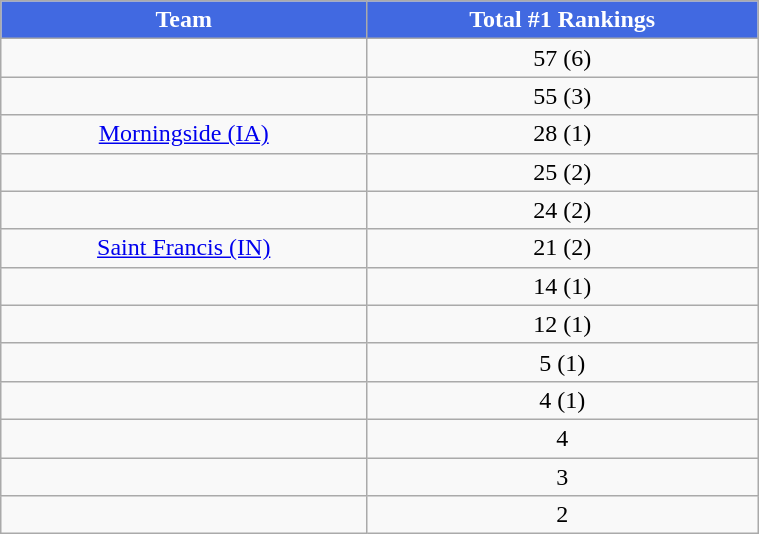<table class="wikitable" style="width:40%;">
<tr>
<th style="background:#4169E1; color:white;">Team</th>
<th style="background:#4169E1; color:white;">Total #1 Rankings</th>
</tr>
<tr style="text-align:center;">
<td></td>
<td>57 (6)</td>
</tr>
<tr style="text-align:center;">
<td></td>
<td>55 (3)</td>
</tr>
<tr style="text-align:center;">
<td><a href='#'>Morningside (IA)</a></td>
<td>28 (1)</td>
</tr>
<tr style="text-align:center;">
<td></td>
<td>25 (2)</td>
</tr>
<tr style="text-align:center;">
<td></td>
<td>24 (2)</td>
</tr>
<tr style="text-align:center;">
<td><a href='#'>Saint Francis (IN)</a></td>
<td>21 (2)</td>
</tr>
<tr style="text-align:center;">
<td></td>
<td>14 (1)</td>
</tr>
<tr style="text-align:center;">
<td></td>
<td>12 (1)</td>
</tr>
<tr style="text-align:center;">
<td></td>
<td>5 (1)</td>
</tr>
<tr style="text-align:center;">
<td></td>
<td>4 (1)</td>
</tr>
<tr style="text-align:center;">
<td></td>
<td>4</td>
</tr>
<tr style="text-align:center;">
<td></td>
<td>3</td>
</tr>
<tr style="text-align:center;">
<td></td>
<td>2</td>
</tr>
</table>
